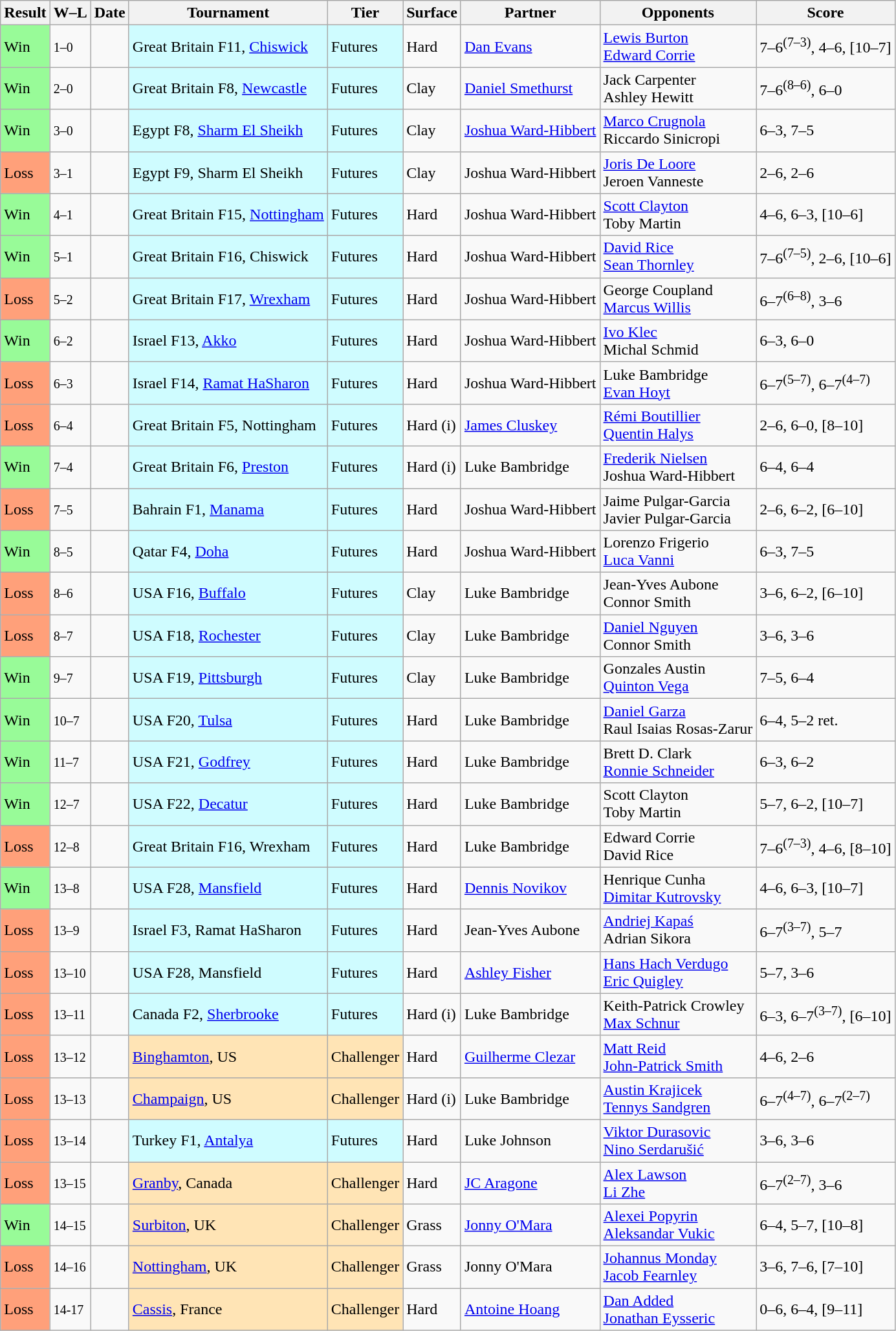<table class="sortable wikitable">
<tr>
<th>Result</th>
<th class="unsortable">W–L</th>
<th>Date</th>
<th>Tournament</th>
<th>Tier</th>
<th>Surface</th>
<th>Partner</th>
<th>Opponents</th>
<th class="unsortable">Score</th>
</tr>
<tr>
<td bgcolor=98FB98>Win</td>
<td><small>1–0</small></td>
<td></td>
<td style="background:#cffcff;">Great Britain F11, <a href='#'>Chiswick</a></td>
<td style="background:#cffcff;">Futures</td>
<td>Hard</td>
<td> <a href='#'>Dan Evans</a></td>
<td> <a href='#'>Lewis Burton</a><br> <a href='#'>Edward Corrie</a></td>
<td>7–6<sup>(7–3)</sup>, 4–6, [10–7]</td>
</tr>
<tr>
<td bgcolor=98FB98>Win</td>
<td><small>2–0</small></td>
<td></td>
<td style="background:#cffcff;">Great Britain F8, <a href='#'>Newcastle</a></td>
<td style="background:#cffcff;">Futures</td>
<td>Clay</td>
<td> <a href='#'>Daniel Smethurst</a></td>
<td> Jack Carpenter<br> Ashley Hewitt</td>
<td>7–6<sup>(8–6)</sup>, 6–0</td>
</tr>
<tr>
<td bgcolor=98FB98>Win</td>
<td><small>3–0</small></td>
<td></td>
<td style="background:#cffcff;">Egypt F8, <a href='#'>Sharm El Sheikh</a></td>
<td style="background:#cffcff;">Futures</td>
<td>Clay</td>
<td> <a href='#'>Joshua Ward-Hibbert</a></td>
<td> <a href='#'>Marco Crugnola</a><br> Riccardo Sinicropi</td>
<td>6–3, 7–5</td>
</tr>
<tr>
<td bgcolor=FFA07A>Loss</td>
<td><small>3–1</small></td>
<td></td>
<td style="background:#cffcff;">Egypt F9, Sharm El Sheikh</td>
<td style="background:#cffcff;">Futures</td>
<td>Clay</td>
<td> Joshua Ward-Hibbert</td>
<td> <a href='#'>Joris De Loore</a><br> Jeroen Vanneste</td>
<td>2–6, 2–6</td>
</tr>
<tr>
<td bgcolor=98FB98>Win</td>
<td><small>4–1</small></td>
<td></td>
<td style="background:#cffcff;">Great Britain F15, <a href='#'>Nottingham</a></td>
<td style="background:#cffcff;">Futures</td>
<td>Hard</td>
<td> Joshua Ward-Hibbert</td>
<td> <a href='#'>Scott Clayton</a><br> Toby Martin</td>
<td>4–6, 6–3, [10–6]</td>
</tr>
<tr>
<td bgcolor=98FB98>Win</td>
<td><small>5–1</small></td>
<td></td>
<td style="background:#cffcff;">Great Britain F16, Chiswick</td>
<td style="background:#cffcff;">Futures</td>
<td>Hard</td>
<td> Joshua Ward-Hibbert</td>
<td> <a href='#'>David Rice</a><br> <a href='#'>Sean Thornley</a></td>
<td>7–6<sup>(7–5)</sup>, 2–6, [10–6]</td>
</tr>
<tr>
<td bgcolor=FFA07A>Loss</td>
<td><small>5–2</small></td>
<td></td>
<td style="background:#cffcff;">Great Britain F17, <a href='#'>Wrexham</a></td>
<td style="background:#cffcff;">Futures</td>
<td>Hard</td>
<td> Joshua Ward-Hibbert</td>
<td> George Coupland<br> <a href='#'>Marcus Willis</a></td>
<td>6–7<sup>(6–8)</sup>, 3–6</td>
</tr>
<tr>
<td bgcolor=98FB98>Win</td>
<td><small>6–2</small></td>
<td></td>
<td style="background:#cffcff;">Israel F13, <a href='#'>Akko</a></td>
<td style="background:#cffcff;">Futures</td>
<td>Hard</td>
<td> Joshua Ward-Hibbert</td>
<td> <a href='#'>Ivo Klec</a><br> Michal Schmid</td>
<td>6–3, 6–0</td>
</tr>
<tr>
<td bgcolor=FFA07A>Loss</td>
<td><small>6–3</small></td>
<td></td>
<td style="background:#cffcff;">Israel F14, <a href='#'>Ramat HaSharon</a></td>
<td style="background:#cffcff;">Futures</td>
<td>Hard</td>
<td> Joshua Ward-Hibbert</td>
<td> Luke Bambridge<br> <a href='#'>Evan Hoyt</a></td>
<td>6–7<sup>(5–7)</sup>, 6–7<sup>(4–7)</sup></td>
</tr>
<tr>
<td bgcolor=FFA07A>Loss</td>
<td><small>6–4</small></td>
<td></td>
<td style="background:#cffcff;">Great Britain F5, Nottingham</td>
<td style="background:#cffcff;">Futures</td>
<td>Hard (i)</td>
<td> <a href='#'>James Cluskey</a></td>
<td> <a href='#'>Rémi Boutillier</a><br> <a href='#'>Quentin Halys</a></td>
<td>2–6, 6–0, [8–10]</td>
</tr>
<tr>
<td bgcolor=98FB98>Win</td>
<td><small>7–4</small></td>
<td></td>
<td style="background:#cffcff;">Great Britain F6, <a href='#'>Preston</a></td>
<td style="background:#cffcff;">Futures</td>
<td>Hard (i)</td>
<td> Luke Bambridge</td>
<td> <a href='#'>Frederik Nielsen</a><br> Joshua Ward-Hibbert</td>
<td>6–4, 6–4</td>
</tr>
<tr>
<td bgcolor=FFA07A>Loss</td>
<td><small>7–5</small></td>
<td></td>
<td style="background:#cffcff;">Bahrain F1, <a href='#'>Manama</a></td>
<td style="background:#cffcff;">Futures</td>
<td>Hard</td>
<td> Joshua Ward-Hibbert</td>
<td> Jaime Pulgar-Garcia<br> Javier Pulgar-Garcia</td>
<td>2–6, 6–2, [6–10]</td>
</tr>
<tr>
<td bgcolor=98FB98>Win</td>
<td><small>8–5</small></td>
<td></td>
<td style="background:#cffcff;">Qatar F4, <a href='#'>Doha</a></td>
<td style="background:#cffcff;">Futures</td>
<td>Hard</td>
<td> Joshua Ward-Hibbert</td>
<td> Lorenzo Frigerio<br> <a href='#'>Luca Vanni</a></td>
<td>6–3, 7–5</td>
</tr>
<tr>
<td bgcolor=FFA07A>Loss</td>
<td><small>8–6</small></td>
<td></td>
<td style="background:#cffcff;">USA F16, <a href='#'>Buffalo</a></td>
<td style="background:#cffcff;">Futures</td>
<td>Clay</td>
<td> Luke Bambridge</td>
<td> Jean-Yves Aubone<br> Connor Smith</td>
<td>3–6, 6–2, [6–10]</td>
</tr>
<tr>
<td bgcolor=FFA07A>Loss</td>
<td><small>8–7</small></td>
<td></td>
<td style="background:#cffcff;">USA F18, <a href='#'>Rochester</a></td>
<td style="background:#cffcff;">Futures</td>
<td>Clay</td>
<td> Luke Bambridge</td>
<td> <a href='#'>Daniel Nguyen</a><br> Connor Smith</td>
<td>3–6, 3–6</td>
</tr>
<tr>
<td bgcolor=98FB98>Win</td>
<td><small>9–7</small></td>
<td></td>
<td style="background:#cffcff;">USA F19, <a href='#'>Pittsburgh</a></td>
<td style="background:#cffcff;">Futures</td>
<td>Clay</td>
<td> Luke Bambridge</td>
<td> Gonzales Austin<br> <a href='#'>Quinton Vega</a></td>
<td>7–5, 6–4</td>
</tr>
<tr>
<td bgcolor=98FB98>Win</td>
<td><small>10–7</small></td>
<td></td>
<td style="background:#cffcff;">USA F20, <a href='#'>Tulsa</a></td>
<td style="background:#cffcff;">Futures</td>
<td>Hard</td>
<td> Luke Bambridge</td>
<td> <a href='#'>Daniel Garza</a><br> Raul Isaias Rosas-Zarur</td>
<td>6–4, 5–2 ret.</td>
</tr>
<tr>
<td bgcolor=98FB98>Win</td>
<td><small>11–7</small></td>
<td></td>
<td style="background:#cffcff;">USA F21, <a href='#'>Godfrey</a></td>
<td style="background:#cffcff;">Futures</td>
<td>Hard</td>
<td> Luke Bambridge</td>
<td> Brett D. Clark<br> <a href='#'>Ronnie Schneider</a></td>
<td>6–3, 6–2</td>
</tr>
<tr>
<td bgcolor=98FB98>Win</td>
<td><small>12–7</small></td>
<td></td>
<td style="background:#cffcff;">USA F22, <a href='#'>Decatur</a></td>
<td style="background:#cffcff;">Futures</td>
<td>Hard</td>
<td> Luke Bambridge</td>
<td> Scott Clayton<br> Toby Martin</td>
<td>5–7, 6–2, [10–7]</td>
</tr>
<tr>
<td bgcolor=FFA07A>Loss</td>
<td><small>12–8</small></td>
<td></td>
<td style="background:#cffcff;">Great Britain F16, Wrexham</td>
<td style="background:#cffcff;">Futures</td>
<td>Hard</td>
<td> Luke Bambridge</td>
<td> Edward Corrie<br> David Rice</td>
<td>7–6<sup>(7–3)</sup>, 4–6, [8–10]</td>
</tr>
<tr>
<td bgcolor=98FB98>Win</td>
<td><small>13–8</small></td>
<td></td>
<td style="background:#cffcff;">USA F28, <a href='#'>Mansfield</a></td>
<td style="background:#cffcff;">Futures</td>
<td>Hard</td>
<td> <a href='#'>Dennis Novikov</a></td>
<td> Henrique Cunha<br> <a href='#'>Dimitar Kutrovsky</a></td>
<td>4–6, 6–3, [10–7]</td>
</tr>
<tr>
<td bgcolor=FFA07A>Loss</td>
<td><small>13–9</small></td>
<td></td>
<td style="background:#cffcff;">Israel F3, Ramat HaSharon</td>
<td style="background:#cffcff;">Futures</td>
<td>Hard</td>
<td> Jean-Yves Aubone</td>
<td> <a href='#'>Andriej Kapaś</a><br> Adrian Sikora</td>
<td>6–7<sup>(3–7)</sup>, 5–7</td>
</tr>
<tr>
<td bgcolor=FFA07A>Loss</td>
<td><small>13–10</small></td>
<td></td>
<td style="background:#cffcff;">USA F28, Mansfield</td>
<td style="background:#cffcff;">Futures</td>
<td>Hard</td>
<td> <a href='#'>Ashley Fisher</a></td>
<td> <a href='#'>Hans Hach Verdugo</a><br> <a href='#'>Eric Quigley</a></td>
<td>5–7, 3–6</td>
</tr>
<tr>
<td bgcolor=FFA07A>Loss</td>
<td><small>13–11</small></td>
<td></td>
<td style="background:#cffcff;">Canada F2, <a href='#'>Sherbrooke</a></td>
<td style="background:#cffcff;">Futures</td>
<td>Hard (i)</td>
<td> Luke Bambridge</td>
<td> Keith-Patrick Crowley<br> <a href='#'>Max Schnur</a></td>
<td>6–3, 6–7<sup>(3–7)</sup>, [6–10]</td>
</tr>
<tr>
<td bgcolor=FFA07A>Loss</td>
<td><small>13–12</small></td>
<td><a href='#'></a></td>
<td style="background:moccasin;"><a href='#'>Binghamton</a>, US</td>
<td style="background:moccasin;">Challenger</td>
<td>Hard</td>
<td> <a href='#'>Guilherme Clezar</a></td>
<td> <a href='#'>Matt Reid</a><br> <a href='#'>John-Patrick Smith</a></td>
<td>4–6, 2–6</td>
</tr>
<tr>
<td bgcolor=FFA07A>Loss</td>
<td><small>13–13</small></td>
<td><a href='#'></a></td>
<td style="background:moccasin;"><a href='#'>Champaign</a>, US</td>
<td style="background:moccasin;">Challenger</td>
<td>Hard (i)</td>
<td> Luke Bambridge</td>
<td> <a href='#'>Austin Krajicek</a><br> <a href='#'>Tennys Sandgren</a></td>
<td>6–7<sup>(4–7)</sup>, 6–7<sup>(2–7)</sup></td>
</tr>
<tr>
<td bgcolor=FFA07A>Loss</td>
<td><small>13–14</small></td>
<td></td>
<td style="background:#cffcff;">Turkey F1, <a href='#'>Antalya</a></td>
<td style="background:#cffcff;">Futures</td>
<td>Hard</td>
<td> Luke Johnson</td>
<td> <a href='#'>Viktor Durasovic</a><br> <a href='#'>Nino Serdarušić</a></td>
<td>3–6, 3–6</td>
</tr>
<tr>
<td bgcolor=FFA07A>Loss</td>
<td><small>13–15</small></td>
<td><a href='#'></a></td>
<td style="background:moccasin;"><a href='#'>Granby</a>, Canada</td>
<td style="background:moccasin;">Challenger</td>
<td>Hard</td>
<td> <a href='#'>JC Aragone</a></td>
<td> <a href='#'>Alex Lawson</a><br> <a href='#'>Li Zhe</a></td>
<td>6–7<sup>(2–7)</sup>, 3–6</td>
</tr>
<tr>
<td bgcolor=98FB98>Win</td>
<td><small>14–15</small></td>
<td><a href='#'></a></td>
<td style="background:moccasin;"><a href='#'>Surbiton</a>, UK</td>
<td style="background:moccasin;">Challenger</td>
<td>Grass</td>
<td> <a href='#'>Jonny O'Mara</a></td>
<td> <a href='#'>Alexei Popyrin</a><br> <a href='#'>Aleksandar Vukic</a></td>
<td>6–4, 5–7, [10–8]</td>
</tr>
<tr>
<td bgcolor= FFA07A>Loss</td>
<td><small>14–16</small></td>
<td><a href='#'></a></td>
<td style="background:moccasin;"><a href='#'>Nottingham</a>, UK</td>
<td style="background:moccasin;">Challenger</td>
<td>Grass</td>
<td> Jonny O'Mara</td>
<td> <a href='#'>Johannus Monday</a><br> <a href='#'>Jacob Fearnley</a></td>
<td>3–6, 7–6, [7–10]</td>
</tr>
<tr>
<td bgcolor=FFA07A>Loss</td>
<td><small>14-17</small></td>
<td><a href='#'></a></td>
<td bgcolor=FFE4B5><a href='#'>Cassis</a>, France</td>
<td bgcolor=moccasin>Challenger</td>
<td>Hard</td>
<td> <a href='#'>Antoine Hoang</a></td>
<td> <a href='#'>Dan Added</a><br> <a href='#'>Jonathan Eysseric</a></td>
<td>0–6, 6–4, [9–11]</td>
</tr>
</table>
